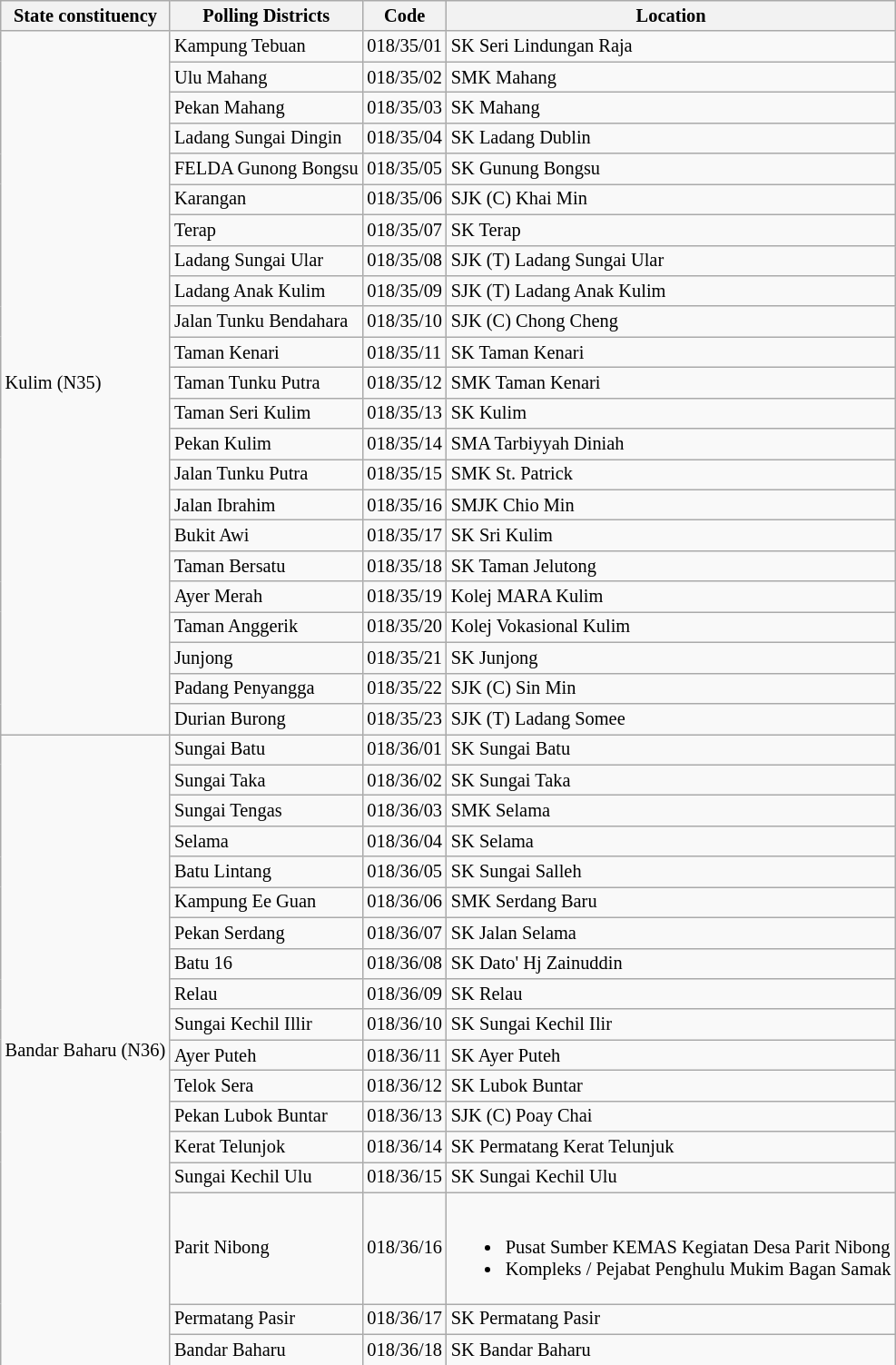<table class="wikitable sortable mw-collapsible" style="white-space:nowrap;font-size:85%">
<tr>
<th>State constituency</th>
<th>Polling Districts</th>
<th>Code</th>
<th>Location</th>
</tr>
<tr>
<td rowspan="23">Kulim (N35)</td>
<td>Kampung Tebuan</td>
<td>018/35/01</td>
<td>SK Seri Lindungan Raja</td>
</tr>
<tr>
<td>Ulu Mahang</td>
<td>018/35/02</td>
<td>SMK Mahang</td>
</tr>
<tr>
<td>Pekan Mahang</td>
<td>018/35/03</td>
<td>SK Mahang</td>
</tr>
<tr>
<td>Ladang Sungai Dingin</td>
<td>018/35/04</td>
<td>SK Ladang Dublin</td>
</tr>
<tr>
<td>FELDA Gunong Bongsu</td>
<td>018/35/05</td>
<td>SK Gunung Bongsu</td>
</tr>
<tr>
<td>Karangan</td>
<td>018/35/06</td>
<td>SJK (C) Khai Min</td>
</tr>
<tr>
<td>Terap</td>
<td>018/35/07</td>
<td>SK Terap</td>
</tr>
<tr>
<td>Ladang Sungai Ular</td>
<td>018/35/08</td>
<td>SJK (T) Ladang Sungai Ular</td>
</tr>
<tr>
<td>Ladang Anak Kulim</td>
<td>018/35/09</td>
<td>SJK (T) Ladang Anak Kulim</td>
</tr>
<tr>
<td>Jalan Tunku Bendahara</td>
<td>018/35/10</td>
<td>SJK (C) Chong Cheng</td>
</tr>
<tr>
<td>Taman Kenari</td>
<td>018/35/11</td>
<td>SK Taman Kenari</td>
</tr>
<tr>
<td>Taman Tunku Putra</td>
<td>018/35/12</td>
<td>SMK Taman Kenari</td>
</tr>
<tr>
<td>Taman Seri Kulim</td>
<td>018/35/13</td>
<td>SK Kulim</td>
</tr>
<tr>
<td>Pekan Kulim</td>
<td>018/35/14</td>
<td>SMA Tarbiyyah Diniah</td>
</tr>
<tr>
<td>Jalan Tunku Putra</td>
<td>018/35/15</td>
<td>SMK St. Patrick</td>
</tr>
<tr>
<td>Jalan Ibrahim</td>
<td>018/35/16</td>
<td>SMJK Chio Min</td>
</tr>
<tr>
<td>Bukit Awi</td>
<td>018/35/17</td>
<td>SK Sri Kulim</td>
</tr>
<tr>
<td>Taman Bersatu</td>
<td>018/35/18</td>
<td>SK Taman Jelutong</td>
</tr>
<tr>
<td>Ayer Merah</td>
<td>018/35/19</td>
<td>Kolej MARA Kulim</td>
</tr>
<tr>
<td>Taman Anggerik</td>
<td>018/35/20</td>
<td>Kolej Vokasional Kulim</td>
</tr>
<tr>
<td>Junjong</td>
<td>018/35/21</td>
<td>SK Junjong</td>
</tr>
<tr>
<td>Padang Penyangga</td>
<td>018/35/22</td>
<td>SJK (C) Sin Min</td>
</tr>
<tr>
<td>Durian Burong</td>
<td>018/35/23</td>
<td>SJK (T) Ladang Somee</td>
</tr>
<tr>
<td rowspan="18">Bandar Baharu (N36)</td>
<td>Sungai Batu</td>
<td>018/36/01</td>
<td>SK Sungai Batu</td>
</tr>
<tr>
<td>Sungai Taka</td>
<td>018/36/02</td>
<td>SK Sungai Taka</td>
</tr>
<tr>
<td>Sungai Tengas</td>
<td>018/36/03</td>
<td>SMK Selama</td>
</tr>
<tr>
<td>Selama</td>
<td>018/36/04</td>
<td>SK Selama</td>
</tr>
<tr>
<td>Batu Lintang</td>
<td>018/36/05</td>
<td>SK Sungai Salleh</td>
</tr>
<tr>
<td>Kampung Ee Guan</td>
<td>018/36/06</td>
<td>SMK Serdang Baru</td>
</tr>
<tr>
<td>Pekan Serdang</td>
<td>018/36/07</td>
<td>SK Jalan Selama</td>
</tr>
<tr>
<td>Batu 16</td>
<td>018/36/08</td>
<td>SK Dato' Hj Zainuddin</td>
</tr>
<tr>
<td>Relau</td>
<td>018/36/09</td>
<td>SK Relau</td>
</tr>
<tr>
<td>Sungai Kechil Illir</td>
<td>018/36/10</td>
<td>SK Sungai Kechil Ilir</td>
</tr>
<tr>
<td>Ayer Puteh</td>
<td>018/36/11</td>
<td>SK Ayer Puteh</td>
</tr>
<tr>
<td>Telok Sera</td>
<td>018/36/12</td>
<td>SK Lubok Buntar</td>
</tr>
<tr>
<td>Pekan Lubok Buntar</td>
<td>018/36/13</td>
<td>SJK (C) Poay Chai</td>
</tr>
<tr>
<td>Kerat Telunjok</td>
<td>018/36/14</td>
<td>SK Permatang Kerat Telunjuk</td>
</tr>
<tr>
<td>Sungai Kechil Ulu</td>
<td>018/36/15</td>
<td>SK Sungai Kechil Ulu</td>
</tr>
<tr>
<td>Parit Nibong</td>
<td>018/36/16</td>
<td><br><ul><li>Pusat Sumber KEMAS Kegiatan Desa Parit Nibong</li><li>Kompleks / Pejabat Penghulu Mukim Bagan Samak</li></ul></td>
</tr>
<tr>
<td>Permatang Pasir</td>
<td>018/36/17</td>
<td>SK Permatang Pasir</td>
</tr>
<tr>
<td>Bandar Baharu</td>
<td>018/36/18</td>
<td>SK Bandar Baharu</td>
</tr>
</table>
